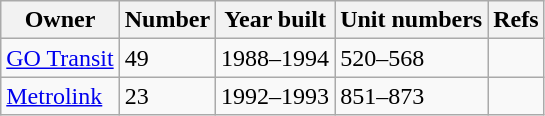<table class="wikitable">
<tr>
<th>Owner</th>
<th>Number</th>
<th>Year built</th>
<th>Unit numbers</th>
<th>Refs</th>
</tr>
<tr>
<td><a href='#'>GO Transit</a></td>
<td>49</td>
<td>1988–1994</td>
<td>520–568</td>
<td></td>
</tr>
<tr>
<td><a href='#'>Metrolink</a></td>
<td>23</td>
<td>1992–1993</td>
<td>851–873</td>
<td></td>
</tr>
</table>
